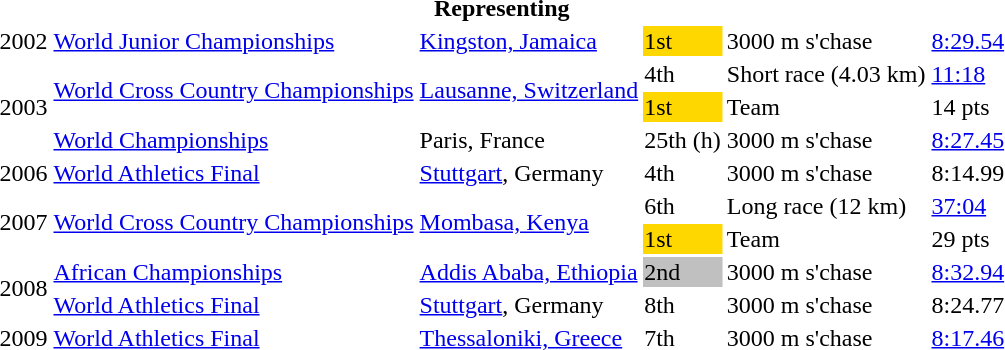<table>
<tr>
<th colspan="6">Representing </th>
</tr>
<tr>
<td>2002</td>
<td><a href='#'>World Junior Championships</a></td>
<td><a href='#'>Kingston, Jamaica</a></td>
<td bgcolor="gold">1st</td>
<td>3000 m s'chase</td>
<td><a href='#'>8:29.54</a></td>
</tr>
<tr>
<td rowspan=3>2003</td>
<td rowspan=2><a href='#'>World Cross Country Championships</a></td>
<td rowspan=2><a href='#'>Lausanne, Switzerland</a></td>
<td>4th</td>
<td>Short race (4.03 km)</td>
<td><a href='#'>11:18</a></td>
</tr>
<tr>
<td bgcolor="gold">1st</td>
<td>Team</td>
<td>14 pts</td>
</tr>
<tr>
<td><a href='#'>World Championships</a></td>
<td>Paris, France</td>
<td>25th (h)</td>
<td>3000 m s'chase</td>
<td><a href='#'>8:27.45</a></td>
</tr>
<tr>
<td>2006</td>
<td><a href='#'>World Athletics Final</a></td>
<td><a href='#'>Stuttgart</a>, Germany</td>
<td>4th</td>
<td>3000 m s'chase</td>
<td>8:14.99</td>
</tr>
<tr>
<td rowspan=2>2007</td>
<td rowspan=2><a href='#'>World Cross Country Championships</a></td>
<td rowspan=2><a href='#'>Mombasa, Kenya</a></td>
<td>6th</td>
<td>Long race (12 km)</td>
<td><a href='#'>37:04</a></td>
</tr>
<tr>
<td bgcolor="gold">1st</td>
<td>Team</td>
<td>29 pts</td>
</tr>
<tr>
<td rowspan=2>2008</td>
<td><a href='#'>African Championships</a></td>
<td><a href='#'>Addis Ababa, Ethiopia</a></td>
<td bgcolor="silver">2nd</td>
<td>3000 m s'chase</td>
<td><a href='#'>8:32.94</a></td>
</tr>
<tr>
<td><a href='#'>World Athletics Final</a></td>
<td><a href='#'>Stuttgart</a>, Germany</td>
<td>8th</td>
<td>3000 m s'chase</td>
<td>8:24.77</td>
</tr>
<tr>
<td>2009</td>
<td><a href='#'>World Athletics Final</a></td>
<td><a href='#'>Thessaloniki, Greece</a></td>
<td>7th</td>
<td>3000 m s'chase</td>
<td><a href='#'>8:17.46</a></td>
</tr>
</table>
